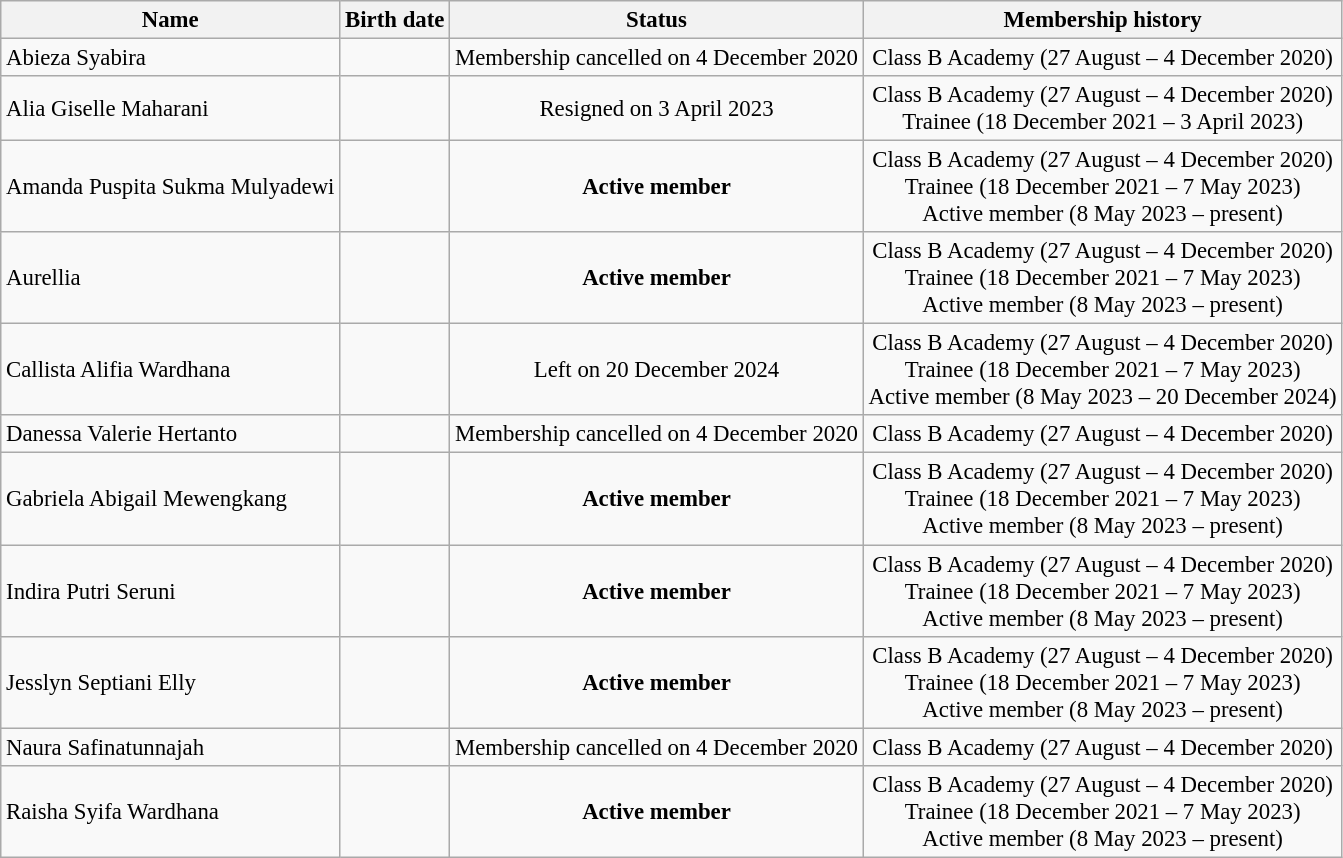<table class="wikitable sortable" style="font-size:95%;">
<tr>
<th>Name</th>
<th>Birth date</th>
<th>Status</th>
<th class="unsortable">Membership history</th>
</tr>
<tr>
<td>Abieza Syabira</td>
<td></td>
<td style="text-align:center;">Membership cancelled on 4 December 2020</td>
<td style="text-align:center;">Class B Academy (27 August – 4 December 2020)</td>
</tr>
<tr>
<td>Alia Giselle Maharani</td>
<td></td>
<td style="text-align:center;">Resigned on 3 April 2023</td>
<td style="text-align:center;">Class B Academy (27 August – 4 December 2020)<br>Trainee (18 December 2021 – 3 April 2023)</td>
</tr>
<tr>
<td>Amanda Puspita Sukma Mulyadewi</td>
<td></td>
<td style="text-align:center;"><strong>Active member</strong></td>
<td style="text-align:center;">Class B Academy (27 August – 4 December 2020)<br>Trainee (18 December 2021 – 7 May 2023)<br>Active member (8 May 2023 – present)</td>
</tr>
<tr>
<td>Aurellia</td>
<td></td>
<td style="text-align:center;"><strong>Active member</strong></td>
<td style="text-align:center;">Class B Academy (27 August – 4 December 2020)<br>Trainee (18 December 2021 – 7 May 2023)<br>Active member (8 May 2023 – present)</td>
</tr>
<tr>
<td>Callista Alifia Wardhana</td>
<td></td>
<td style="text-align:center;">Left on 20 December 2024</td>
<td style="text-align:center;">Class B Academy (27 August – 4 December 2020)<br>Trainee (18 December 2021 – 7 May 2023)<br>Active member (8 May 2023 – 20 December 2024)</td>
</tr>
<tr>
<td>Danessa Valerie Hertanto</td>
<td></td>
<td style="text-align:center;">Membership cancelled on 4 December 2020</td>
<td style="text-align:center;">Class B Academy (27 August – 4 December 2020)</td>
</tr>
<tr>
<td>Gabriela Abigail Mewengkang</td>
<td></td>
<td style="text-align:center;"><strong>Active member</strong></td>
<td style="text-align:center;">Class B Academy (27 August – 4 December 2020)<br>Trainee (18 December 2021 – 7 May 2023)<br>Active member (8 May 2023 – present)</td>
</tr>
<tr>
<td>Indira Putri Seruni</td>
<td></td>
<td style="text-align:center;"><strong>Active member</strong></td>
<td style="text-align:center;">Class B Academy (27 August – 4 December 2020)<br>Trainee (18 December 2021 – 7 May 2023)<br>Active member (8 May 2023 – present)</td>
</tr>
<tr>
<td>Jesslyn Septiani Elly</td>
<td></td>
<td style="text-align:center;"><strong>Active member</strong></td>
<td style="text-align:center;">Class B Academy (27 August – 4 December 2020)<br>Trainee (18 December 2021 – 7 May 2023)<br>Active member (8 May 2023 – present)</td>
</tr>
<tr>
<td>Naura Safinatunnajah</td>
<td></td>
<td style="text-align:center;">Membership cancelled on 4 December 2020</td>
<td style="text-align:center;">Class B Academy (27 August – 4 December 2020)</td>
</tr>
<tr>
<td>Raisha Syifa Wardhana</td>
<td></td>
<td style="text-align:center;"><strong>Active member</strong></td>
<td style="text-align:center;">Class B Academy (27 August – 4 December 2020)<br>Trainee (18 December 2021 – 7 May 2023)<br>Active member (8 May 2023 – present)</td>
</tr>
</table>
